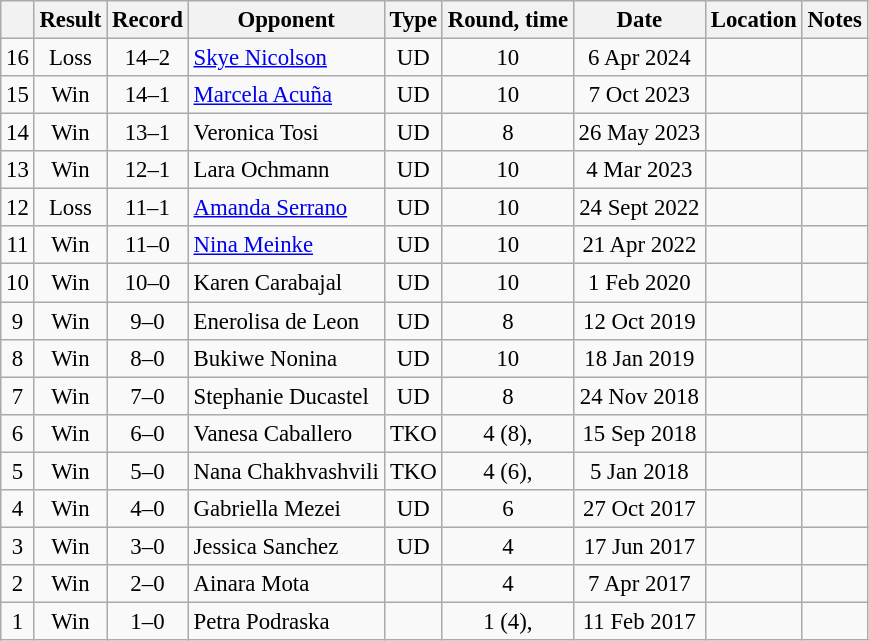<table class="wikitable" style="text-align:center; font-size:95%">
<tr>
<th></th>
<th>Result</th>
<th>Record</th>
<th>Opponent</th>
<th>Type</th>
<th>Round, time</th>
<th>Date</th>
<th>Location</th>
<th>Notes</th>
</tr>
<tr>
<td>16</td>
<td>Loss</td>
<td>14–2</td>
<td align=left><a href='#'>Skye Nicolson</a></td>
<td>UD</td>
<td>10</td>
<td>6 Apr 2024</td>
<td align=left></td>
<td align=left></td>
</tr>
<tr>
<td>15</td>
<td>Win</td>
<td>14–1</td>
<td align=left><a href='#'>Marcela Acuña</a></td>
<td>UD</td>
<td>10</td>
<td>7 Oct 2023</td>
<td align=left></td>
<td align=left></td>
</tr>
<tr>
<td>14</td>
<td>Win</td>
<td>13–1</td>
<td align=left>Veronica Tosi</td>
<td>UD</td>
<td>8</td>
<td>26 May 2023</td>
<td align=left></td>
<td></td>
</tr>
<tr>
<td>13</td>
<td>Win</td>
<td>12–1</td>
<td align=left>Lara Ochmann</td>
<td>UD</td>
<td>10</td>
<td>4 Mar 2023</td>
<td align=left></td>
<td align=left></td>
</tr>
<tr>
<td>12</td>
<td>Loss</td>
<td>11–1</td>
<td align="left"><a href='#'>Amanda Serrano</a></td>
<td>UD</td>
<td>10</td>
<td>24 Sept 2022</td>
<td style="text-align:left;"></td>
<td align=left></td>
</tr>
<tr>
<td>11</td>
<td>Win</td>
<td>11–0</td>
<td align=left><a href='#'>Nina Meinke</a></td>
<td>UD</td>
<td>10</td>
<td>21 Apr 2022</td>
<td align=left></td>
<td align=left></td>
</tr>
<tr>
<td>10</td>
<td>Win</td>
<td>10–0</td>
<td align=left>Karen Carabajal</td>
<td>UD</td>
<td>10</td>
<td>1 Feb 2020</td>
<td align=left></td>
<td align=left></td>
</tr>
<tr>
<td>9</td>
<td>Win</td>
<td>9–0</td>
<td align=left>Enerolisa de Leon</td>
<td>UD</td>
<td>8</td>
<td>12 Oct 2019</td>
<td align=left></td>
<td></td>
</tr>
<tr>
<td>8</td>
<td>Win</td>
<td>8–0</td>
<td align=left>Bukiwe Nonina</td>
<td>UD</td>
<td>10</td>
<td>18 Jan 2019</td>
<td align=left></td>
<td align=left></td>
</tr>
<tr>
<td>7</td>
<td>Win</td>
<td>7–0</td>
<td align=left>Stephanie Ducastel</td>
<td>UD</td>
<td>8</td>
<td>24 Nov 2018</td>
<td align=left></td>
<td></td>
</tr>
<tr>
<td>6</td>
<td>Win</td>
<td>6–0</td>
<td align=left>Vanesa Caballero</td>
<td>TKO</td>
<td>4 (8), </td>
<td>15 Sep 2018</td>
<td align=left></td>
<td></td>
</tr>
<tr>
<td>5</td>
<td>Win</td>
<td>5–0</td>
<td align=left>Nana Chakhvashvili</td>
<td>TKO</td>
<td>4 (6), </td>
<td>5 Jan 2018</td>
<td align=left></td>
<td></td>
</tr>
<tr>
<td>4</td>
<td>Win</td>
<td>4–0</td>
<td align=left>Gabriella Mezei</td>
<td>UD</td>
<td>6</td>
<td>27 Oct 2017</td>
<td align=left></td>
<td></td>
</tr>
<tr>
<td>3</td>
<td>Win</td>
<td>3–0</td>
<td align=left>Jessica Sanchez</td>
<td>UD</td>
<td>4</td>
<td>17 Jun 2017</td>
<td align=left></td>
<td></td>
</tr>
<tr>
<td>2</td>
<td>Win</td>
<td>2–0</td>
<td align=left>Ainara Mota</td>
<td></td>
<td>4</td>
<td>7 Apr 2017</td>
<td align=left></td>
<td></td>
</tr>
<tr>
<td>1</td>
<td>Win</td>
<td>1–0</td>
<td align=left>Petra Podraska</td>
<td></td>
<td>1 (4), </td>
<td>11 Feb 2017</td>
<td align=left></td>
<td></td>
</tr>
</table>
